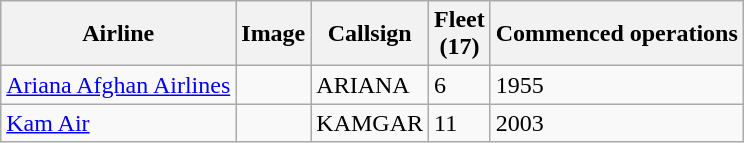<table class="wikitable sortable">
<tr valign="middle">
<th>Airline</th>
<th>Image</th>
<th>Callsign</th>
<th>Fleet<br>(17)</th>
<th>Commenced operations</th>
</tr>
<tr>
<td><a href='#'>Ariana Afghan Airlines</a></td>
<td></td>
<td>ARIANA</td>
<td>6</td>
<td>1955</td>
</tr>
<tr>
<td><a href='#'>Kam Air</a></td>
<td></td>
<td>KAMGAR</td>
<td>11</td>
<td>2003</td>
</tr>
</table>
